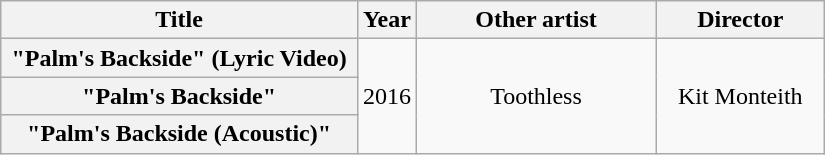<table class="wikitable plainrowheaders" style="text-align:center">
<tr>
<th scope="col" style="width:14.4em;">Title</th>
<th scope="col" style="width:2em;">Year</th>
<th scope="col" style="width:9.5em;">Other artist</th>
<th scope="col" style="width:6.6em;">Director</th>
</tr>
<tr>
<th scope="row">"Palm's Backside" <span>(Lyric Video)</span></th>
<td rowspan="3">2016</td>
<td rowspan="3">Toothless</td>
<td rowspan="3">Kit Monteith</td>
</tr>
<tr>
<th scope="row">"Palm's Backside"</th>
</tr>
<tr>
<th scope="row">"Palm's Backside (Acoustic)"</th>
</tr>
</table>
